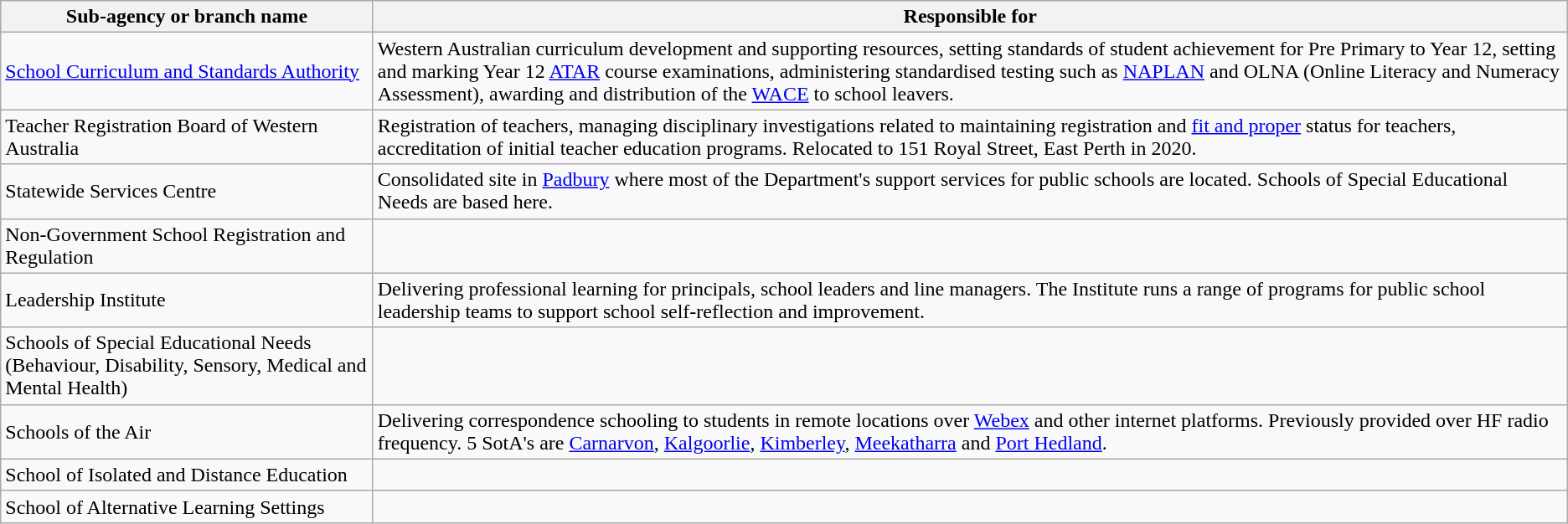<table class="wikitable mw-collapsible">
<tr>
<th>Sub-agency or branch name</th>
<th>Responsible for</th>
</tr>
<tr>
<td><a href='#'>School Curriculum and Standards Authority</a></td>
<td>Western Australian curriculum development and supporting resources, setting standards of student achievement for Pre Primary to Year 12, setting and marking Year 12 <a href='#'>ATAR</a> course examinations, administering standardised testing such as <a href='#'>NAPLAN</a> and OLNA (Online Literacy and Numeracy Assessment), awarding and distribution of the <a href='#'>WACE</a> to school leavers.</td>
</tr>
<tr>
<td>Teacher Registration Board of Western Australia</td>
<td>Registration of teachers, managing disciplinary investigations related to maintaining registration and <a href='#'>fit and proper</a> status for teachers, accreditation of initial teacher education programs. Relocated to 151 Royal Street, East Perth in 2020.</td>
</tr>
<tr>
<td>Statewide Services Centre</td>
<td>Consolidated site in <a href='#'>Padbury</a> where most of the Department's support services for public schools are located. Schools of Special Educational Needs are based here.</td>
</tr>
<tr>
<td>Non-Government School Registration and Regulation</td>
<td></td>
</tr>
<tr>
<td>Leadership Institute</td>
<td>Delivering professional learning for principals, school leaders and line managers. The Institute runs a range of programs for public school leadership teams to support school self-reflection and improvement.</td>
</tr>
<tr>
<td>Schools of Special Educational Needs (Behaviour, Disability, Sensory, Medical and Mental Health)</td>
<td></td>
</tr>
<tr>
<td>Schools of the Air</td>
<td>Delivering correspondence schooling to students in remote locations over <a href='#'>Webex</a> and other internet platforms. Previously provided over HF radio frequency. 5 SotA's are <a href='#'>Carnarvon</a>, <a href='#'>Kalgoorlie</a>, <a href='#'>Kimberley</a>, <a href='#'>Meekatharra</a> and <a href='#'>Port Hedland</a>.</td>
</tr>
<tr>
<td>School of Isolated and Distance Education</td>
<td></td>
</tr>
<tr>
<td>School of Alternative Learning Settings</td>
<td></td>
</tr>
</table>
